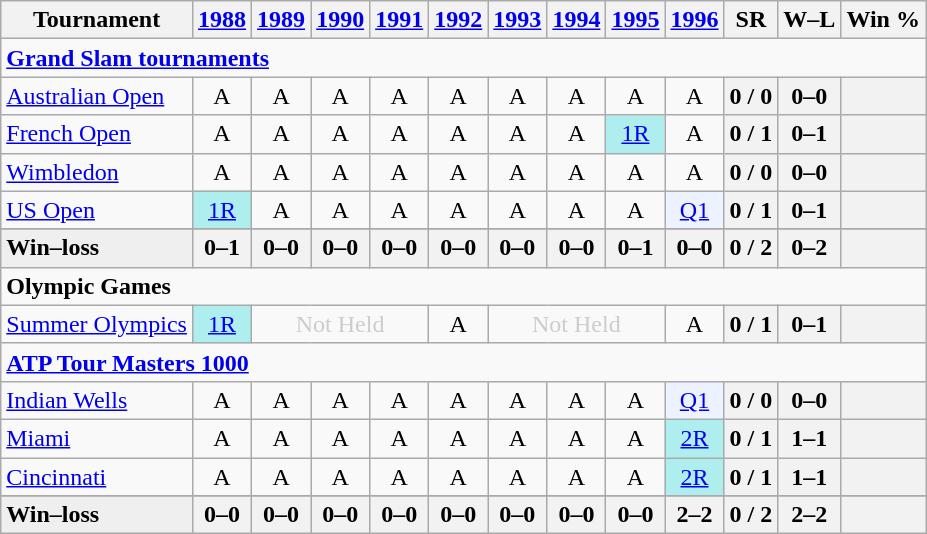<table class=wikitable style=text-align:center;font-size:97%|->
<tr>
<th>Tournament</th>
<th><a href='#'>1988</a></th>
<th><a href='#'>1989</a></th>
<th><a href='#'>1990</a></th>
<th><a href='#'>1991</a></th>
<th><a href='#'>1992</a></th>
<th><a href='#'>1993</a></th>
<th><a href='#'>1994</a></th>
<th><a href='#'>1995</a></th>
<th><a href='#'>1996</a></th>
<th>SR</th>
<th>W–L</th>
<th>Win %</th>
</tr>
<tr>
<td colspan=23 align=left><strong><a href='#'>Grand Slam tournaments</a></strong></td>
</tr>
<tr>
<td align=left><a href='#'>Australian Open</a></td>
<td>A</td>
<td>A</td>
<td>A</td>
<td>A</td>
<td>A</td>
<td>A</td>
<td>A</td>
<td>A</td>
<td>A</td>
<th>0 / 0</th>
<th>0–0</th>
<th></th>
</tr>
<tr>
<td align=left><a href='#'>French Open</a></td>
<td>A</td>
<td>A</td>
<td>A</td>
<td>A</td>
<td>A</td>
<td>A</td>
<td>A</td>
<td bgcolor=afeeee><a href='#'>1R</a></td>
<td>A</td>
<th>0 / 1</th>
<th>0–1</th>
<th></th>
</tr>
<tr>
<td align=left><a href='#'>Wimbledon</a></td>
<td>A</td>
<td>A</td>
<td>A</td>
<td>A</td>
<td>A</td>
<td>A</td>
<td>A</td>
<td>A</td>
<td>A</td>
<th>0 / 0</th>
<th>0–0</th>
<th></th>
</tr>
<tr>
<td align=left><a href='#'>US Open</a></td>
<td bgcolor=afeeee><a href='#'>1R</a></td>
<td>A</td>
<td>A</td>
<td>A</td>
<td>A</td>
<td>A</td>
<td>A</td>
<td>A</td>
<td bgcolor=ecf2ff><a href='#'>Q1</a></td>
<th>0 / 1</th>
<th>0–1</th>
<th></th>
</tr>
<tr>
</tr>
<tr style=font-weight:bold;background:#efefef>
<td style=text-align:left>Win–loss</td>
<th>0–1</th>
<th>0–0</th>
<th>0–0</th>
<th>0–0</th>
<th>0–0</th>
<th>0–0</th>
<th>0–0</th>
<th>0–1</th>
<th>0–0</th>
<th>0 / 2</th>
<th>0–2</th>
<th></th>
</tr>
<tr>
<td colspan=22 align=left><strong>Olympic Games</strong></td>
</tr>
<tr>
<td align=left><a href='#'>Summer Olympics</a></td>
<td style=background:#afeeee><a href='#'>1R</a></td>
<td colspan=3 style=color:#cccccc>Not Held</td>
<td>A</td>
<td colspan=3 style=color:#cccccc>Not Held</td>
<td>A</td>
<th>0 / 1</th>
<th>0–1</th>
<th></th>
</tr>
<tr>
<td colspan=25 style=text-align:left><strong><a href='#'>ATP Tour Masters 1000</a></strong></td>
</tr>
<tr>
<td align=left><a href='#'>Indian Wells</a></td>
<td>A</td>
<td>A</td>
<td>A</td>
<td>A</td>
<td>A</td>
<td>A</td>
<td>A</td>
<td>A</td>
<td bgcolor=ecf2ff><a href='#'>Q1</a></td>
<th>0 / 0</th>
<th>0–0</th>
<th></th>
</tr>
<tr>
<td align=left><a href='#'>Miami</a></td>
<td>A</td>
<td>A</td>
<td>A</td>
<td>A</td>
<td>A</td>
<td>A</td>
<td>A</td>
<td>A</td>
<td bgcolor=afeeee><a href='#'>2R</a></td>
<th>0 / 1</th>
<th>1–1</th>
<th></th>
</tr>
<tr>
<td align=left><a href='#'>Cincinnati</a></td>
<td>A</td>
<td>A</td>
<td>A</td>
<td>A</td>
<td>A</td>
<td>A</td>
<td>A</td>
<td>A</td>
<td bgcolor=afeeee><a href='#'>2R</a></td>
<th>0 / 1</th>
<th>1–1</th>
<th></th>
</tr>
<tr>
</tr>
<tr style=font-weight:bold;background:#efefef>
<td style=text-align:left>Win–loss</td>
<th>0–0</th>
<th>0–0</th>
<th>0–0</th>
<th>0–0</th>
<th>0–0</th>
<th>0–0</th>
<th>0–0</th>
<th>0–0</th>
<th>2–2</th>
<th>0 / 2</th>
<th>2–2</th>
<th></th>
</tr>
</table>
